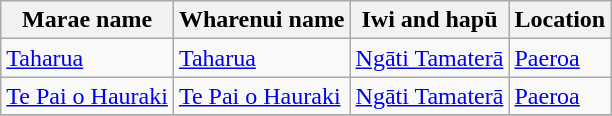<table class="wikitable sortable">
<tr>
<th>Marae name</th>
<th>Wharenui name</th>
<th>Iwi and hapū</th>
<th>Location</th>
</tr>
<tr>
<td><a href='#'>Taharua</a></td>
<td><a href='#'>Taharua</a></td>
<td><a href='#'>Ngāti Tamaterā</a></td>
<td><a href='#'>Paeroa</a></td>
</tr>
<tr>
<td><a href='#'>Te Pai o Hauraki</a></td>
<td><a href='#'>Te Pai o Hauraki</a></td>
<td><a href='#'>Ngāti Tamaterā</a></td>
<td><a href='#'>Paeroa</a></td>
</tr>
<tr>
</tr>
</table>
